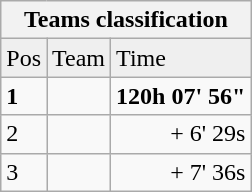<table class="wikitable">
<tr>
<th colspan=3>Teams classification</th>
</tr>
<tr bgcolor=#efefef>
<td>Pos</td>
<td>Team</td>
<td>Time</td>
</tr>
<tr>
<td><strong>1</strong></td>
<td><strong></strong></td>
<td align="right"><strong>120h 07' 56"</strong></td>
</tr>
<tr>
<td>2</td>
<td></td>
<td align="right">+ 6' 29s</td>
</tr>
<tr>
<td>3</td>
<td></td>
<td align="right">+ 7' 36s</td>
</tr>
</table>
